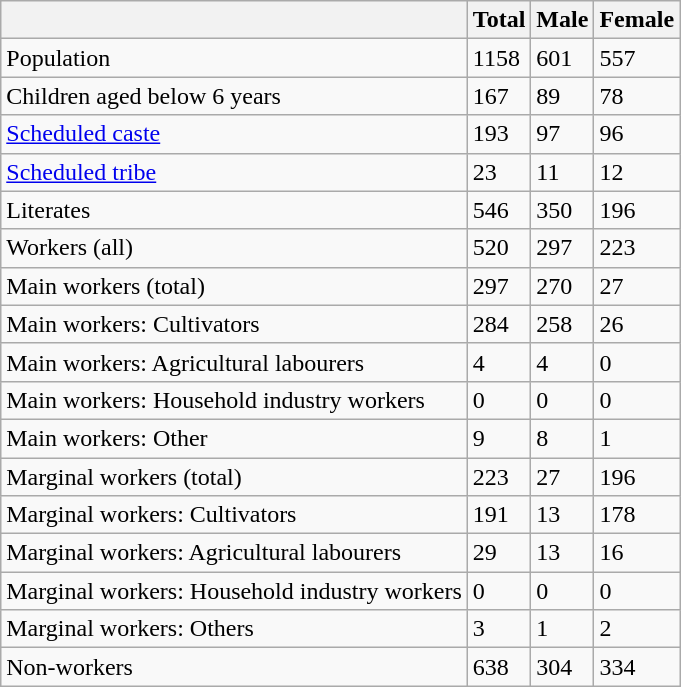<table class="wikitable sortable">
<tr>
<th></th>
<th>Total</th>
<th>Male</th>
<th>Female</th>
</tr>
<tr>
<td>Population</td>
<td>1158</td>
<td>601</td>
<td>557</td>
</tr>
<tr>
<td>Children aged below 6 years</td>
<td>167</td>
<td>89</td>
<td>78</td>
</tr>
<tr>
<td><a href='#'>Scheduled caste</a></td>
<td>193</td>
<td>97</td>
<td>96</td>
</tr>
<tr>
<td><a href='#'>Scheduled tribe</a></td>
<td>23</td>
<td>11</td>
<td>12</td>
</tr>
<tr>
<td>Literates</td>
<td>546</td>
<td>350</td>
<td>196</td>
</tr>
<tr>
<td>Workers (all)</td>
<td>520</td>
<td>297</td>
<td>223</td>
</tr>
<tr>
<td>Main workers (total)</td>
<td>297</td>
<td>270</td>
<td>27</td>
</tr>
<tr>
<td>Main workers: Cultivators</td>
<td>284</td>
<td>258</td>
<td>26</td>
</tr>
<tr>
<td>Main workers: Agricultural labourers</td>
<td>4</td>
<td>4</td>
<td>0</td>
</tr>
<tr>
<td>Main workers: Household industry workers</td>
<td>0</td>
<td>0</td>
<td>0</td>
</tr>
<tr>
<td>Main workers: Other</td>
<td>9</td>
<td>8</td>
<td>1</td>
</tr>
<tr>
<td>Marginal workers (total)</td>
<td>223</td>
<td>27</td>
<td>196</td>
</tr>
<tr>
<td>Marginal workers: Cultivators</td>
<td>191</td>
<td>13</td>
<td>178</td>
</tr>
<tr>
<td>Marginal workers: Agricultural labourers</td>
<td>29</td>
<td>13</td>
<td>16</td>
</tr>
<tr>
<td>Marginal workers: Household industry workers</td>
<td>0</td>
<td>0</td>
<td>0</td>
</tr>
<tr>
<td>Marginal workers: Others</td>
<td>3</td>
<td>1</td>
<td>2</td>
</tr>
<tr>
<td>Non-workers</td>
<td>638</td>
<td>304</td>
<td>334</td>
</tr>
</table>
